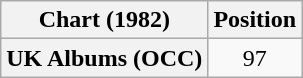<table class="wikitable plainrowheaders" style="text-align:center">
<tr>
<th scope="col">Chart (1982)</th>
<th scope="col">Position</th>
</tr>
<tr>
<th scope="row">UK Albums (OCC)</th>
<td>97</td>
</tr>
</table>
